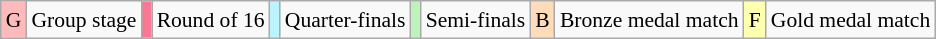<table class="wikitable" style="margin:0.5em auto; font-size:90%; line-height:1.25em;">
<tr>
<td bgcolor="#FFBBBB" align=center>G</td>
<td>Group stage</td>
<td bgcolor="#FA7894" align=center></td>
<td>Round of 16</td>
<td bgcolor="#BBF3FF" align=center></td>
<td>Quarter-finals</td>
<td bgcolor="#BBF3BB" align=center></td>
<td>Semi-finals</td>
<td bgcolor="#FEDCBA" align=center>B</td>
<td>Bronze medal match</td>
<td bgcolor="#FFFFB" align=center>F</td>
<td>Gold medal match</td>
</tr>
</table>
